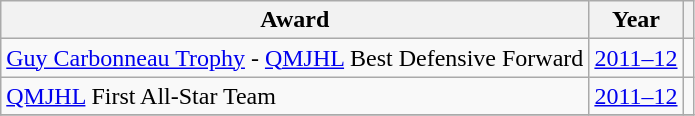<table class="wikitable">
<tr>
<th>Award</th>
<th>Year</th>
<th></th>
</tr>
<tr>
<td><a href='#'>Guy Carbonneau Trophy</a> - <a href='#'>QMJHL</a> Best Defensive Forward</td>
<td><a href='#'>2011–12</a></td>
<td></td>
</tr>
<tr>
<td><a href='#'>QMJHL</a> First All-Star Team</td>
<td><a href='#'>2011–12</a></td>
<td></td>
</tr>
<tr>
</tr>
</table>
